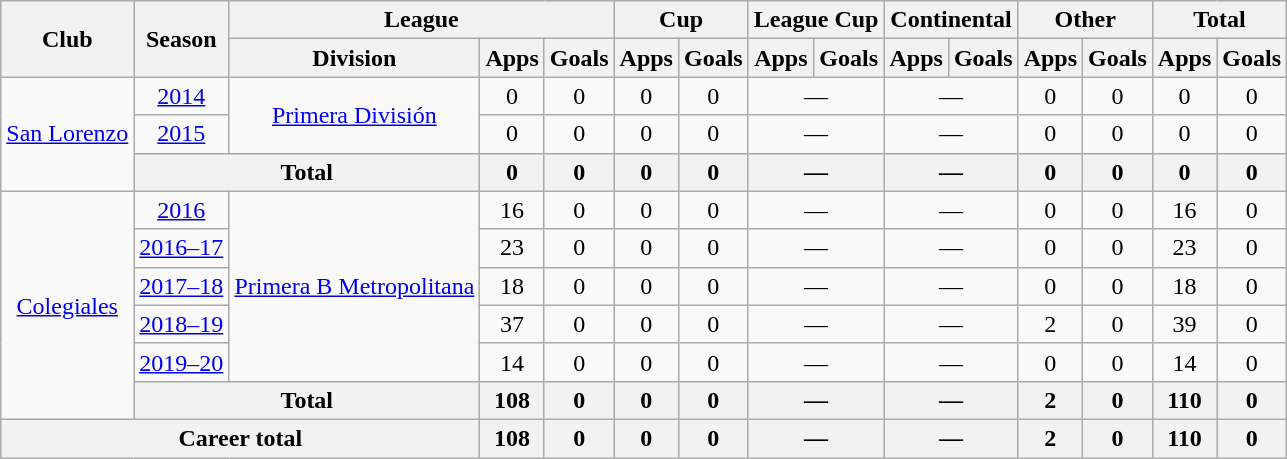<table class="wikitable" style="text-align:center">
<tr>
<th rowspan="2">Club</th>
<th rowspan="2">Season</th>
<th colspan="3">League</th>
<th colspan="2">Cup</th>
<th colspan="2">League Cup</th>
<th colspan="2">Continental</th>
<th colspan="2">Other</th>
<th colspan="2">Total</th>
</tr>
<tr>
<th>Division</th>
<th>Apps</th>
<th>Goals</th>
<th>Apps</th>
<th>Goals</th>
<th>Apps</th>
<th>Goals</th>
<th>Apps</th>
<th>Goals</th>
<th>Apps</th>
<th>Goals</th>
<th>Apps</th>
<th>Goals</th>
</tr>
<tr>
<td rowspan="3"><a href='#'>San Lorenzo</a></td>
<td><a href='#'>2014</a></td>
<td rowspan="2"><a href='#'>Primera División</a></td>
<td>0</td>
<td>0</td>
<td>0</td>
<td>0</td>
<td colspan="2">—</td>
<td colspan="2">—</td>
<td>0</td>
<td>0</td>
<td>0</td>
<td>0</td>
</tr>
<tr>
<td><a href='#'>2015</a></td>
<td>0</td>
<td>0</td>
<td>0</td>
<td>0</td>
<td colspan="2">—</td>
<td colspan="2">—</td>
<td>0</td>
<td>0</td>
<td>0</td>
<td>0</td>
</tr>
<tr>
<th colspan="2">Total</th>
<th>0</th>
<th>0</th>
<th>0</th>
<th>0</th>
<th colspan="2">—</th>
<th colspan="2">—</th>
<th>0</th>
<th>0</th>
<th>0</th>
<th>0</th>
</tr>
<tr>
<td rowspan="6"><a href='#'>Colegiales</a></td>
<td><a href='#'>2016</a></td>
<td rowspan="5"><a href='#'>Primera B Metropolitana</a></td>
<td>16</td>
<td>0</td>
<td>0</td>
<td>0</td>
<td colspan="2">—</td>
<td colspan="2">—</td>
<td>0</td>
<td>0</td>
<td>16</td>
<td>0</td>
</tr>
<tr>
<td><a href='#'>2016–17</a></td>
<td>23</td>
<td>0</td>
<td>0</td>
<td>0</td>
<td colspan="2">—</td>
<td colspan="2">—</td>
<td>0</td>
<td>0</td>
<td>23</td>
<td>0</td>
</tr>
<tr>
<td><a href='#'>2017–18</a></td>
<td>18</td>
<td>0</td>
<td>0</td>
<td>0</td>
<td colspan="2">—</td>
<td colspan="2">—</td>
<td>0</td>
<td>0</td>
<td>18</td>
<td>0</td>
</tr>
<tr>
<td><a href='#'>2018–19</a></td>
<td>37</td>
<td>0</td>
<td>0</td>
<td>0</td>
<td colspan="2">—</td>
<td colspan="2">—</td>
<td>2</td>
<td>0</td>
<td>39</td>
<td>0</td>
</tr>
<tr>
<td><a href='#'>2019–20</a></td>
<td>14</td>
<td>0</td>
<td>0</td>
<td>0</td>
<td colspan="2">—</td>
<td colspan="2">—</td>
<td>0</td>
<td>0</td>
<td>14</td>
<td>0</td>
</tr>
<tr>
<th colspan="2">Total</th>
<th>108</th>
<th>0</th>
<th>0</th>
<th>0</th>
<th colspan="2">—</th>
<th colspan="2">—</th>
<th>2</th>
<th>0</th>
<th>110</th>
<th>0</th>
</tr>
<tr>
<th colspan="3">Career total</th>
<th>108</th>
<th>0</th>
<th>0</th>
<th>0</th>
<th colspan="2">—</th>
<th colspan="2">—</th>
<th>2</th>
<th>0</th>
<th>110</th>
<th>0</th>
</tr>
</table>
